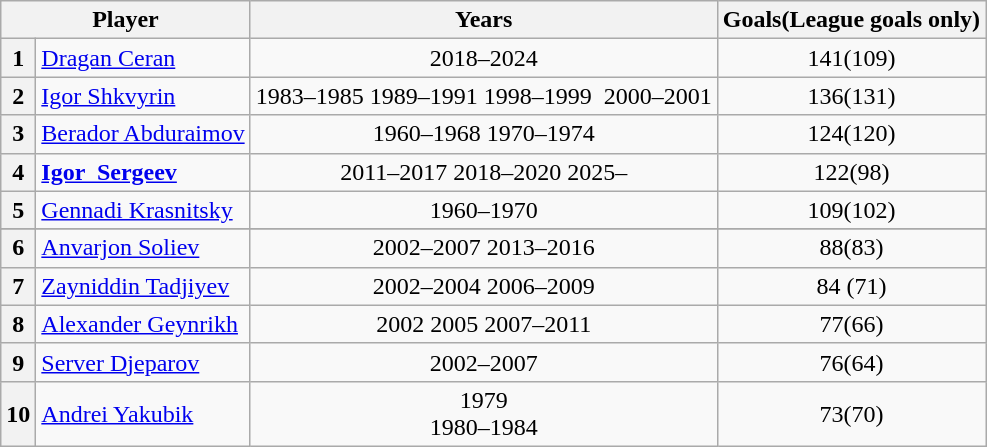<table class="wikitable">
<tr>
<th colspan=2>Player</th>
<th>Years</th>
<th>Goals(League goals only)</th>
</tr>
<tr>
<th>1</th>
<td> <a href='#'>Dragan Ceran</a></td>
<td style="text-align:center;">2018–2024</td>
<td style="text-align:center;">141(109)</td>
</tr>
<tr>
<th>2</th>
<td> <a href='#'>Igor Shkvyrin</a></td>
<td style="text-align:center;">1983–1985 1989–1991 1998–1999  2000–2001</td>
<td style="text-align:center;">136(131)</td>
</tr>
<tr>
<th>3</th>
<td> <a href='#'>Berador Abduraimov</a></td>
<td style="text-align:center;">1960–1968 1970–1974</td>
<td style="text-align:center;">124(120)</td>
</tr>
<tr>
<th>4</th>
<td> <strong><a href='#'>Igor  Sergeev</a></strong></td>
<td style="text-align:center;">2011–2017 2018–2020 2025–</td>
<td style="text-align:center;">122(98)</td>
</tr>
<tr>
<th>5</th>
<td> <a href='#'>Gennadi Krasnitsky</a></td>
<td style="text-align:center;">1960–1970</td>
<td style="text-align:center;">109(102)</td>
</tr>
<tr>
</tr>
<tr>
<th>6</th>
<td> <a href='#'>Anvarjon Soliev</a></td>
<td style="text-align:center;">2002–2007 2013–2016</td>
<td style="text-align:center;">88(83)</td>
</tr>
<tr>
<th>7</th>
<td> <a href='#'>Zayniddin Tadjiyev</a></td>
<td style="text-align:center;">2002–2004 2006–2009</td>
<td style="text-align:center;">84 (71)</td>
</tr>
<tr>
<th>8</th>
<td> <a href='#'>Alexander Geynrikh</a></td>
<td style="text-align:center;">2002 2005 2007–2011</td>
<td style="text-align:center;">77(66)</td>
</tr>
<tr>
<th>9</th>
<td> <a href='#'>Server Djeparov</a></td>
<td style="text-align:center;">2002–2007</td>
<td style="text-align:center;">76(64)</td>
</tr>
<tr>
<th>10</th>
<td> <a href='#'>Andrei Yakubik</a></td>
<td style="text-align:center;">1979<br>1980–1984</td>
<td style="text-align:center;">73(70)</td>
</tr>
</table>
